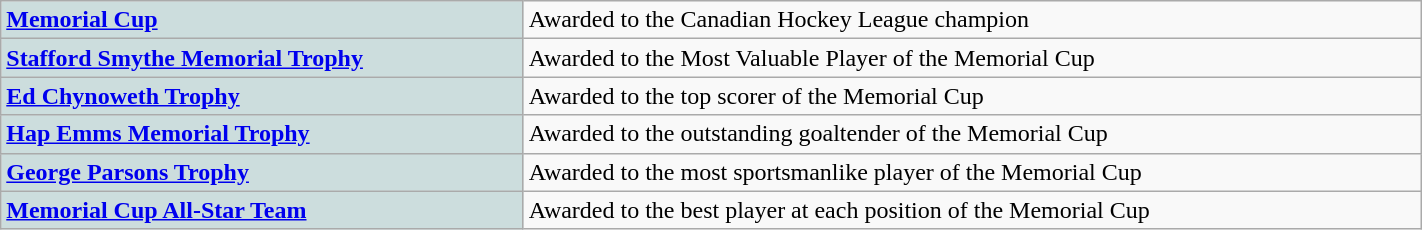<table class="wikitable" width="75%">
<tr>
<td style="font-weight:bold; background-color:#ccdddd;"><a href='#'>Memorial Cup</a></td>
<td>Awarded to the Canadian Hockey League champion</td>
</tr>
<tr>
<td style="font-weight:bold; background-color:#ccdddd;"><a href='#'>Stafford Smythe Memorial Trophy</a></td>
<td>Awarded to the Most Valuable Player of the Memorial Cup</td>
</tr>
<tr>
<td style="font-weight:bold; background-color:#ccdddd;"><a href='#'>Ed Chynoweth Trophy</a></td>
<td>Awarded to the top scorer of the Memorial Cup</td>
</tr>
<tr>
<td style="font-weight:bold; background-color:#ccdddd;"><a href='#'>Hap Emms Memorial Trophy</a></td>
<td>Awarded to the outstanding goaltender of the Memorial Cup</td>
</tr>
<tr>
<td style="font-weight:bold; background-color:#ccdddd;"><a href='#'>George Parsons Trophy</a></td>
<td>Awarded to the most sportsmanlike player of the Memorial Cup</td>
</tr>
<tr>
<td style="font-weight:bold; background-color:#ccdddd;"><a href='#'>Memorial Cup All-Star Team</a></td>
<td>Awarded to the best player at each position of the Memorial Cup</td>
</tr>
</table>
